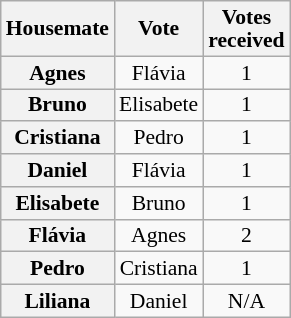<table class="wikitable" style="text-align:center; font-size:90%; line-height:15px;">
<tr>
<th>Housemate</th>
<th>Vote</th>
<th>Votes<br>received</th>
</tr>
<tr>
<th>Agnes</th>
<td>Flávia</td>
<td>1</td>
</tr>
<tr>
<th>Bruno</th>
<td>Elisabete</td>
<td>1</td>
</tr>
<tr>
<th>Cristiana</th>
<td>Pedro</td>
<td>1</td>
</tr>
<tr>
<th>Daniel</th>
<td>Flávia</td>
<td>1</td>
</tr>
<tr>
<th>Elisabete</th>
<td>Bruno</td>
<td>1</td>
</tr>
<tr>
<th>Flávia</th>
<td>Agnes</td>
<td>2</td>
</tr>
<tr>
<th>Pedro</th>
<td>Cristiana</td>
<td>1</td>
</tr>
<tr>
<th>Liliana</th>
<td>Daniel</td>
<td>N/A</td>
</tr>
</table>
